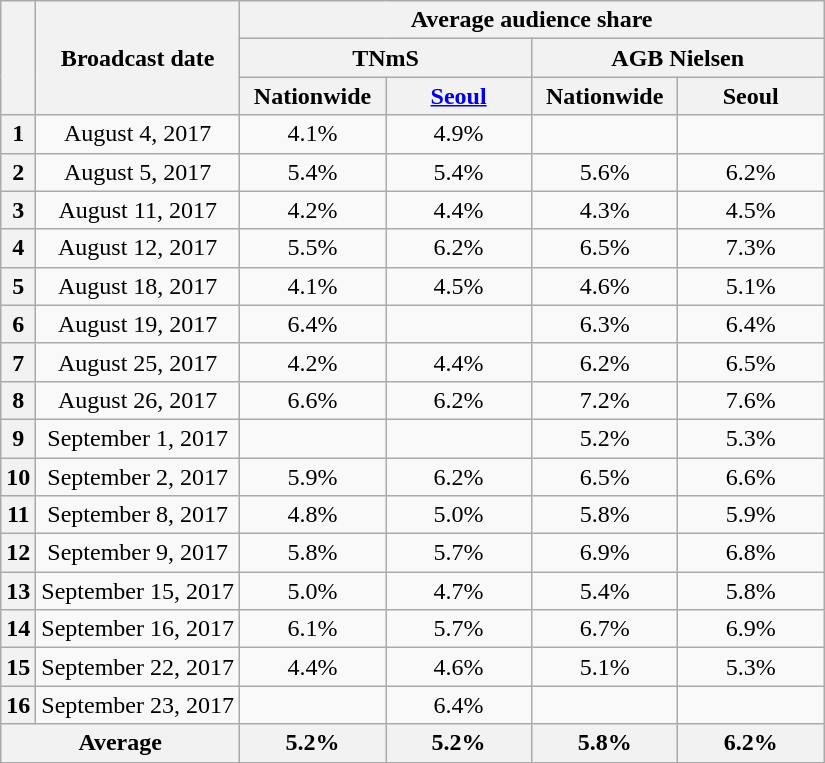<table class="wikitable" style="text-align:center;">
<tr>
<th rowspan="3"></th>
<th rowspan="3">Broadcast date</th>
<th colspan="4">Average audience share</th>
</tr>
<tr>
<th colspan="2">TNmS</th>
<th colspan="2">AGB Nielsen</th>
</tr>
<tr>
<th width="90">Nationwide</th>
<th width="90"><a href='#'>Seoul</a></th>
<th width="90">Nationwide</th>
<th width="90">Seoul</th>
</tr>
<tr>
<th>1</th>
<td>August 4, 2017</td>
<td>4.1% </td>
<td>4.9% </td>
<td> </td>
<td> </td>
</tr>
<tr>
<th>2</th>
<td>August 5, 2017</td>
<td>5.4% </td>
<td>5.4% </td>
<td>5.6% </td>
<td>6.2% </td>
</tr>
<tr>
<th>3</th>
<td>August 11, 2017</td>
<td>4.2% </td>
<td>4.4% </td>
<td>4.3% </td>
<td>4.5% </td>
</tr>
<tr>
<th>4</th>
<td>August 12, 2017</td>
<td>5.5% </td>
<td>6.2% </td>
<td>6.5% </td>
<td>7.3% </td>
</tr>
<tr>
<th>5</th>
<td>August 18, 2017</td>
<td>4.1% </td>
<td>4.5% </td>
<td>4.6% </td>
<td>5.1% </td>
</tr>
<tr>
<th>6</th>
<td>August 19, 2017</td>
<td>6.4% </td>
<td> </td>
<td>6.3% </td>
<td>6.4% </td>
</tr>
<tr>
<th>7</th>
<td>August 25, 2017</td>
<td>4.2% </td>
<td>4.4% </td>
<td>6.2% </td>
<td>6.5% </td>
</tr>
<tr>
<th>8</th>
<td>August 26, 2017</td>
<td>6.6% </td>
<td>6.2% </td>
<td>7.2% </td>
<td>7.6% </td>
</tr>
<tr>
<th>9</th>
<td>September 1, 2017</td>
<td> </td>
<td> </td>
<td>5.2% </td>
<td>5.3% </td>
</tr>
<tr>
<th>10</th>
<td>September 2, 2017</td>
<td>5.9% </td>
<td>6.2% </td>
<td>6.5% </td>
<td>6.6% </td>
</tr>
<tr>
<th>11</th>
<td>September 8, 2017</td>
<td>4.8% </td>
<td>5.0% </td>
<td>5.8% </td>
<td>5.9% </td>
</tr>
<tr>
<th>12</th>
<td>September 9, 2017</td>
<td>5.8% </td>
<td>5.7% </td>
<td>6.9% </td>
<td>6.8% </td>
</tr>
<tr>
<th>13</th>
<td>September 15, 2017</td>
<td>5.0% </td>
<td>4.7% </td>
<td>5.4% </td>
<td>5.8% </td>
</tr>
<tr>
<th>14</th>
<td>September 16, 2017</td>
<td>6.1% </td>
<td>5.7% </td>
<td>6.7% </td>
<td>6.9% </td>
</tr>
<tr>
<th>15</th>
<td>September 22, 2017</td>
<td>4.4% </td>
<td>4.6% </td>
<td>5.1% </td>
<td>5.3% </td>
</tr>
<tr>
<th>16</th>
<td>September 23, 2017</td>
<td> </td>
<td>6.4% </td>
<td> </td>
<td> </td>
</tr>
<tr>
<th colspan="2">Average</th>
<th><strong><span>5.2%</span></strong></th>
<th><strong><span>5.2%</span></strong></th>
<th><strong><span>5.8%</span></strong></th>
<th><strong><span>6.2%</span></strong></th>
</tr>
</table>
